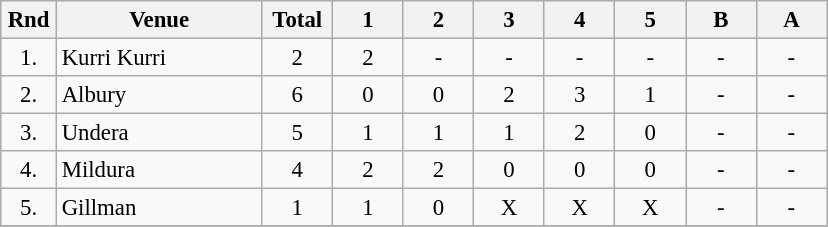<table class="wikitable" style="font-size: 95%">
<tr>
<th width=30px>Rnd</th>
<th width=130px>Venue</th>
<th width=40px>Total</th>
<th width=40px>1</th>
<th width=40px>2</th>
<th width=40px>3</th>
<th width=40px>4</th>
<th width=40px>5</th>
<th width=40px>B</th>
<th width=40px>A</th>
</tr>
<tr align=center>
<td>1.</td>
<td align=left>Kurri Kurri</td>
<td>2</td>
<td>2</td>
<td>-</td>
<td>-</td>
<td>-</td>
<td>-</td>
<td>-</td>
<td>-</td>
</tr>
<tr align=center>
<td>2.</td>
<td align=left>Albury</td>
<td>6</td>
<td>0</td>
<td>0</td>
<td>2</td>
<td>3</td>
<td>1</td>
<td>-</td>
<td>-</td>
</tr>
<tr align=center>
<td>3.</td>
<td align=left>Undera</td>
<td>5</td>
<td>1</td>
<td>1</td>
<td>1</td>
<td>2</td>
<td>0</td>
<td>-</td>
<td>-</td>
</tr>
<tr align=center>
<td>4.</td>
<td align=left>Mildura</td>
<td>4</td>
<td>2</td>
<td>2</td>
<td>0</td>
<td>0</td>
<td>0</td>
<td>-</td>
<td>-</td>
</tr>
<tr align=center>
<td>5.</td>
<td align=left>Gillman</td>
<td>1</td>
<td>1</td>
<td>0</td>
<td>X</td>
<td>X</td>
<td>X</td>
<td>-</td>
<td>-</td>
</tr>
<tr align=center>
</tr>
</table>
